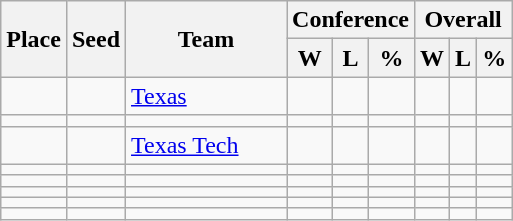<table class=wikitable>
<tr>
<th rowspan ="2">Place</th>
<th rowspan ="2">Seed</th>
<th rowspan ="2" width= "100pt">Team</th>
<th colspan = "3">Conference</th>
<th colspan ="3">Overall</th>
</tr>
<tr>
<th>W</th>
<th>L</th>
<th>%</th>
<th>W</th>
<th>L</th>
<th>%</th>
</tr>
<tr>
<td></td>
<td></td>
<td><a href='#'>Texas</a></td>
<td></td>
<td></td>
<td></td>
<td></td>
<td></td>
<td></td>
</tr>
<tr>
<td></td>
<td></td>
<td></td>
<td></td>
<td></td>
<td></td>
<td></td>
<td></td>
<td></td>
</tr>
<tr>
<td></td>
<td></td>
<td><a href='#'>Texas Tech</a></td>
<td></td>
<td></td>
<td></td>
<td></td>
<td></td>
<td></td>
</tr>
<tr>
<td></td>
<td></td>
<td></td>
<td></td>
<td></td>
<td></td>
<td></td>
<td></td>
<td></td>
</tr>
<tr>
<td></td>
<td></td>
<td></td>
<td></td>
<td></td>
<td></td>
<td></td>
<td></td>
<td></td>
</tr>
<tr>
<td></td>
<td></td>
<td></td>
<td></td>
<td></td>
<td></td>
<td></td>
<td></td>
<td></td>
</tr>
<tr>
<td></td>
<td></td>
<td></td>
<td></td>
<td></td>
<td></td>
<td></td>
<td></td>
<td></td>
</tr>
<tr>
<td></td>
<td></td>
<td></td>
<td></td>
<td></td>
<td></td>
<td></td>
<td></td>
<td></td>
</tr>
</table>
